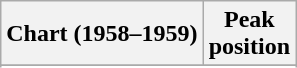<table class="wikitable sortable">
<tr>
<th align="left">Chart (1958–1959)</th>
<th align="center">Peak<br>position</th>
</tr>
<tr>
</tr>
<tr>
</tr>
</table>
